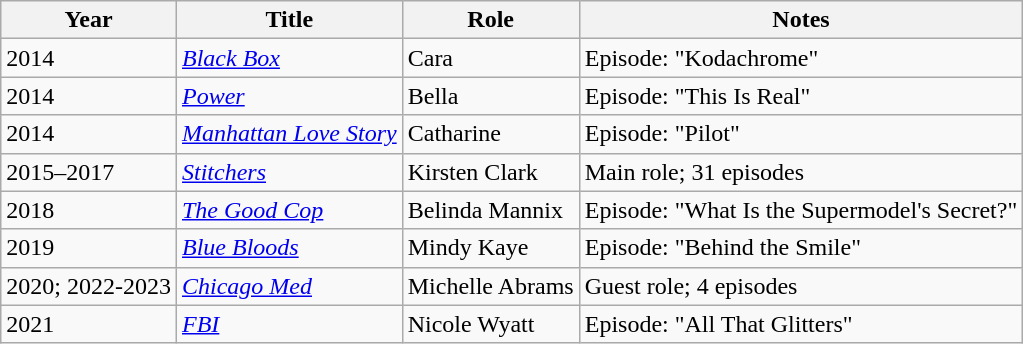<table class = "wikitable sortable">
<tr>
<th>Year</th>
<th>Title</th>
<th>Role</th>
<th class="unsortable">Notes</th>
</tr>
<tr>
<td>2014</td>
<td><em><a href='#'>Black Box</a></em></td>
<td>Cara</td>
<td>Episode: "Kodachrome"</td>
</tr>
<tr>
<td>2014</td>
<td><em><a href='#'>Power</a></em></td>
<td>Bella</td>
<td>Episode: "This Is Real"</td>
</tr>
<tr>
<td>2014</td>
<td><em><a href='#'>Manhattan Love Story</a></em></td>
<td>Catharine</td>
<td>Episode: "Pilot"</td>
</tr>
<tr>
<td>2015–2017</td>
<td><em><a href='#'>Stitchers</a></em></td>
<td>Kirsten Clark</td>
<td>Main role; 31 episodes</td>
</tr>
<tr>
<td>2018</td>
<td><em><a href='#'>The Good Cop</a></em></td>
<td>Belinda Mannix</td>
<td>Episode: "What Is the Supermodel's Secret?"</td>
</tr>
<tr>
<td>2019</td>
<td><em><a href='#'>Blue Bloods</a></em></td>
<td>Mindy Kaye</td>
<td>Episode: "Behind the Smile"</td>
</tr>
<tr>
<td>2020; 2022-2023</td>
<td><em><a href='#'>Chicago Med</a></em></td>
<td>Michelle Abrams</td>
<td>Guest role; 4 episodes</td>
</tr>
<tr>
<td>2021</td>
<td><em><a href='#'>FBI</a></em></td>
<td>Nicole Wyatt</td>
<td>Episode: "All That Glitters"</td>
</tr>
</table>
